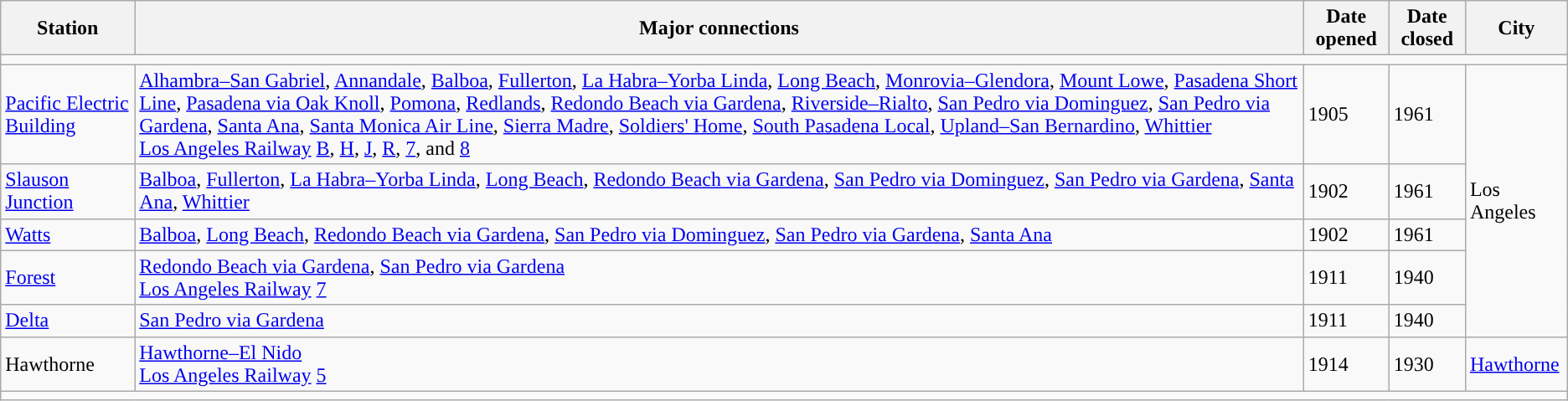<table class="wikitable">
<tr>
<th>Station</th>
<th>Major connections</th>
<th>Date opened</th>
<th>Date closed</th>
<th>City</th>
</tr>
<tr>
<td colspan = "5"></td>
</tr>
<tr>
<td><a href='#'>Pacific Electric Building</a></td>
<td><a href='#'>Alhambra–San Gabriel</a>, <a href='#'>Annandale</a>, <a href='#'>Balboa</a>, <a href='#'>Fullerton</a>, <a href='#'>La Habra–Yorba Linda</a>, <a href='#'>Long Beach</a>, <a href='#'>Monrovia–Glendora</a>, <a href='#'>Mount Lowe</a>, <a href='#'>Pasadena Short Line</a>, <a href='#'>Pasadena via Oak Knoll</a>, <a href='#'>Pomona</a>, <a href='#'>Redlands</a>, <a href='#'>Redondo Beach via Gardena</a>, <a href='#'>Riverside–Rialto</a>, <a href='#'>San Pedro via Dominguez</a>, <a href='#'>San Pedro via Gardena</a>, <a href='#'>Santa Ana</a>, <a href='#'>Santa Monica Air Line</a>, <a href='#'>Sierra Madre</a>, <a href='#'>Soldiers' Home</a>, <a href='#'>South Pasadena Local</a>, <a href='#'>Upland–San Bernardino</a>, <a href='#'>Whittier</a><br><a href='#'>Los Angeles Railway</a> <a href='#'>B</a>, <a href='#'>H</a>, <a href='#'>J</a>, <a href='#'>R</a>, <a href='#'>7</a>, and <a href='#'>8</a></td>
<td>1905</td>
<td>1961</td>
<td rowspan=5>Los Angeles</td>
</tr>
<tr>
<td><a href='#'>Slauson Junction</a></td>
<td><a href='#'>Balboa</a>, <a href='#'>Fullerton</a>, <a href='#'>La Habra–Yorba Linda</a>, <a href='#'>Long Beach</a>, <a href='#'>Redondo Beach via Gardena</a>, <a href='#'>San Pedro via Dominguez</a>, <a href='#'>San Pedro via Gardena</a>, <a href='#'>Santa Ana</a>, <a href='#'>Whittier</a></td>
<td>1902</td>
<td>1961</td>
</tr>
<tr>
<td><a href='#'>Watts</a></td>
<td><a href='#'>Balboa</a>, <a href='#'>Long Beach</a>, <a href='#'>Redondo Beach via Gardena</a>, <a href='#'>San Pedro via Dominguez</a>, <a href='#'>San Pedro via Gardena</a>, <a href='#'>Santa Ana</a></td>
<td>1902</td>
<td>1961</td>
</tr>
<tr>
<td><a href='#'>Forest</a></td>
<td><a href='#'>Redondo Beach via Gardena</a>, <a href='#'>San Pedro via Gardena</a><br><a href='#'>Los Angeles Railway</a> <a href='#'>7</a></td>
<td>1911</td>
<td>1940</td>
</tr>
<tr>
<td><a href='#'>Delta</a></td>
<td><a href='#'>San Pedro via Gardena</a></td>
<td>1911</td>
<td>1940</td>
</tr>
<tr>
<td>Hawthorne</td>
<td><a href='#'>Hawthorne–El Nido</a><br><a href='#'>Los Angeles Railway</a> <a href='#'>5</a></td>
<td>1914</td>
<td>1930</td>
<td rowspan=1><a href='#'>Hawthorne</a></td>
</tr>
<tr>
<td colspan = "5"></td>
</tr>
</table>
